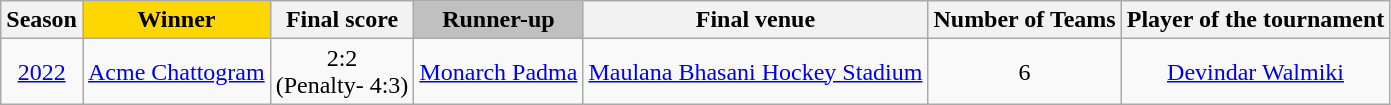<table class="wikitable sortable" style="text-align: center;">
<tr>
<th>Season</th>
<th style="background:gold">Winner</th>
<th>Final score</th>
<th style="background:silver">Runner-up</th>
<th>Final venue</th>
<th>Number of Teams</th>
<th>Player of the tournament</th>
</tr>
<tr>
<td><a href='#'>2022</a></td>
<td><a href='#'>Acme Chattogram</a></td>
<td>2:2<br>(Penalty- 4:3)</td>
<td><a href='#'>Monarch Padma</a></td>
<td><a href='#'>Maulana Bhasani Hockey Stadium</a></td>
<td>6</td>
<td> <a href='#'>Devindar Walmiki</a></td>
</tr>
</table>
